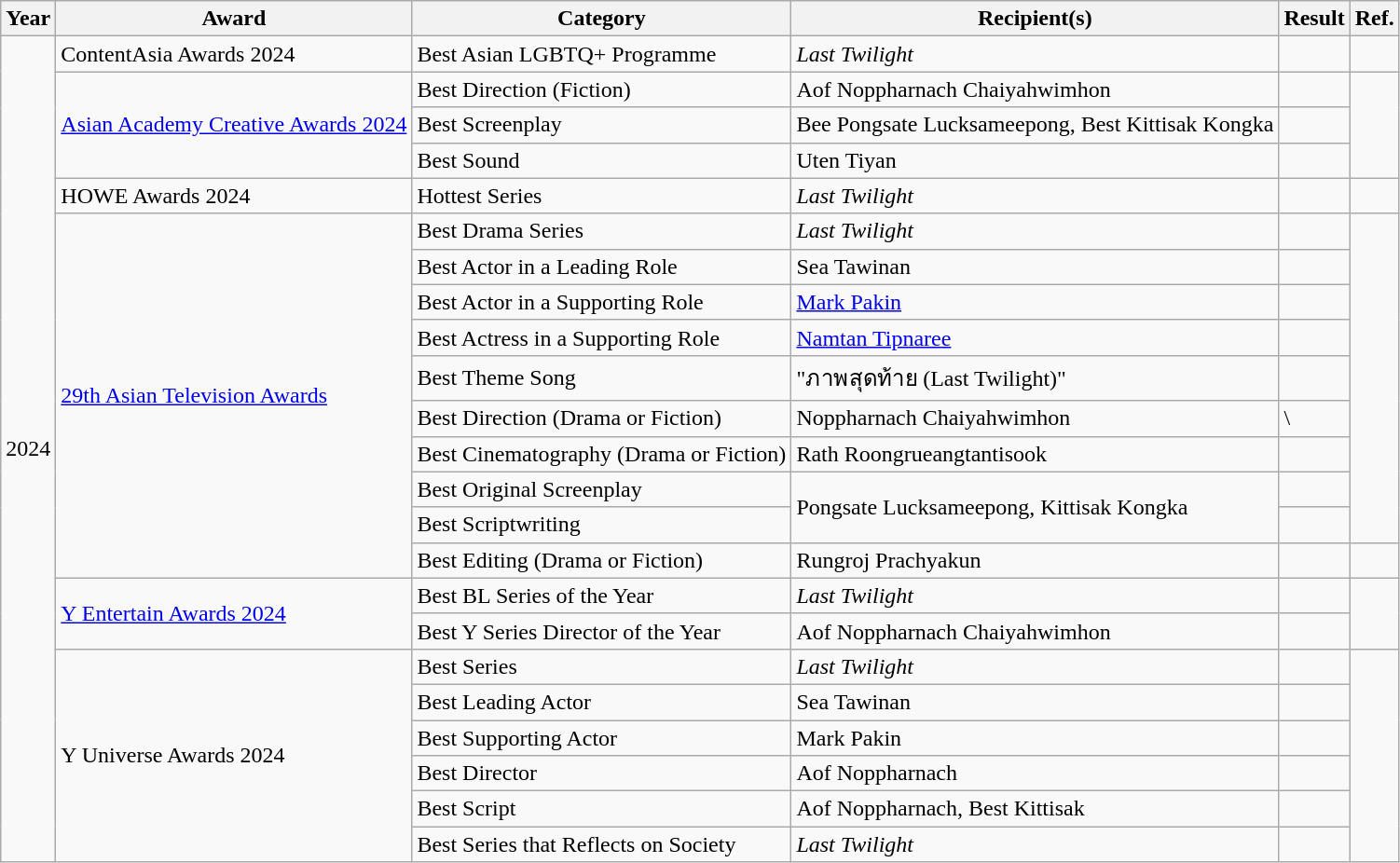<table class="wikitable plainrowheaders sortable">
<tr>
<th scope="col">Year</th>
<th scope="col">Award</th>
<th scope="col">Category</th>
<th>Recipient(s)</th>
<th scope="col">Result</th>
<th scope="col" class="unsortable">Ref.</th>
</tr>
<tr>
<td rowspan="23">2024</td>
<td>ContentAsia Awards 2024</td>
<td>Best Asian LGBTQ+ Programme</td>
<td><em>Last Twilight</em></td>
<td></td>
<td></td>
</tr>
<tr>
<td rowspan="3"><a href='#'>Asian Academy Creative Awards 2024</a></td>
<td>Best Direction (Fiction)</td>
<td>Aof Noppharnach Chaiyahwimhon</td>
<td></td>
<td rowspan="3"></td>
</tr>
<tr>
<td>Best Screenplay</td>
<td>Bee Pongsate Lucksameepong, Best Kittisak Kongka</td>
<td></td>
</tr>
<tr>
<td>Best Sound</td>
<td>Uten Tiyan</td>
<td></td>
</tr>
<tr>
<td>HOWE Awards 2024</td>
<td>Hottest Series</td>
<td><em>Last Twilight</em></td>
<td></td>
<td></td>
</tr>
<tr>
<td rowspan="10"><a href='#'>29th Asian Television Awards</a></td>
<td>Best Drama Series</td>
<td><em>Last Twilight</em></td>
<td></td>
<td rowspan="9"></td>
</tr>
<tr>
<td>Best Actor in a Leading Role</td>
<td>Sea Tawinan</td>
<td></td>
</tr>
<tr>
<td>Best Actor in a Supporting Role</td>
<td><a href='#'>Mark Pakin</a></td>
<td></td>
</tr>
<tr>
<td>Best Actress in a Supporting Role</td>
<td><a href='#'>Namtan Tipnaree</a></td>
<td></td>
</tr>
<tr>
<td>Best Theme Song</td>
<td>"ภาพสุดท้าย (Last Twilight)"</td>
<td></td>
</tr>
<tr>
<td>Best Direction (Drama or Fiction)</td>
<td>Noppharnach Chaiyahwimhon</td>
<td>\ </td>
</tr>
<tr>
<td>Best Cinematography (Drama or Fiction)</td>
<td>Rath Roongrueangtantisook</td>
<td></td>
</tr>
<tr>
<td>Best Original Screenplay</td>
<td rowspan="2">Pongsate Lucksameepong, Kittisak Kongka</td>
<td></td>
</tr>
<tr>
<td>Best Scriptwriting</td>
<td></td>
</tr>
<tr>
<td>Best Editing (Drama or Fiction)</td>
<td>Rungroj Prachyakun</td>
<td></td>
<td></td>
</tr>
<tr>
<td rowspan="2"><a href='#'>Y Entertain Awards 2024</a></td>
<td>Best BL Series of the Year</td>
<td><em>Last Twilight</em></td>
<td></td>
<td rowspan="2"></td>
</tr>
<tr>
<td>Best Y Series Director of the Year</td>
<td>Aof Noppharnach Chaiyahwimhon</td>
<td></td>
</tr>
<tr>
<td rowspan="6">Y Universe Awards 2024</td>
<td>Best Series</td>
<td><em>Last Twilight</em></td>
<td></td>
<td rowspan="6"></td>
</tr>
<tr>
<td>Best Leading Actor</td>
<td>Sea Tawinan</td>
<td></td>
</tr>
<tr>
<td>Best Supporting Actor</td>
<td>Mark Pakin</td>
<td></td>
</tr>
<tr>
<td>Best Director</td>
<td>Aof Noppharnach</td>
<td></td>
</tr>
<tr>
<td>Best Script</td>
<td>Aof Noppharnach, Best Kittisak</td>
<td></td>
</tr>
<tr>
<td>Best Series that Reflects on Society</td>
<td><em>Last Twilight</em></td>
<td></td>
</tr>
</table>
